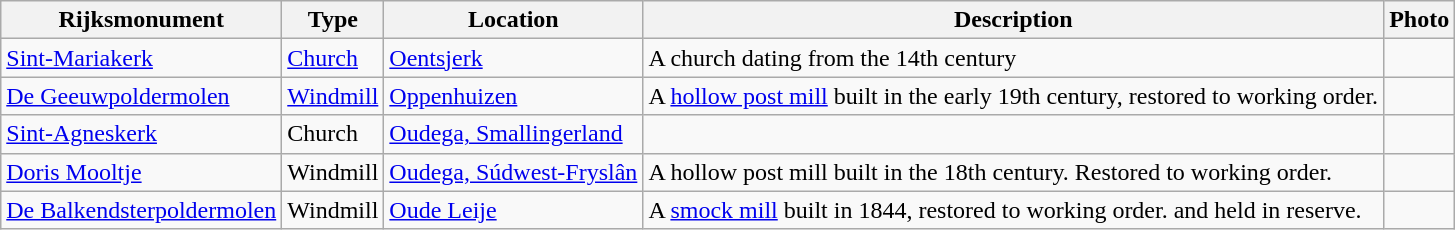<table class="wikitable">
<tr>
<th>Rijksmonument</th>
<th>Type</th>
<th>Location</th>
<th>Description</th>
<th>Photo</th>
</tr>
<tr>
<td><a href='#'>Sint-Mariakerk</a><br></td>
<td><a href='#'>Church</a></td>
<td><a href='#'>Oentsjerk</a></td>
<td>A church dating from the 14th century</td>
<td></td>
</tr>
<tr>
<td><a href='#'>De Geeuwpoldermolen</a><br></td>
<td><a href='#'>Windmill</a></td>
<td><a href='#'>Oppenhuizen</a></td>
<td>A <a href='#'>hollow post mill</a> built in the early 19th century, restored to working order.</td>
<td></td>
</tr>
<tr>
<td><a href='#'>Sint-Agneskerk</a><br></td>
<td>Church</td>
<td><a href='#'>Oudega, Smallingerland</a></td>
<td></td>
<td></td>
</tr>
<tr>
<td><a href='#'>Doris Mooltje</a> <br></td>
<td>Windmill</td>
<td><a href='#'>Oudega, Súdwest-Fryslân</a></td>
<td>A hollow post mill built in the 18th century. Restored to working order.</td>
<td></td>
</tr>
<tr>
<td><a href='#'>De Balkendsterpoldermolen</a><br></td>
<td>Windmill</td>
<td><a href='#'>Oude Leije</a></td>
<td>A <a href='#'>smock mill</a> built in 1844, restored to working order. and held in reserve.</td>
<td></td>
</tr>
</table>
